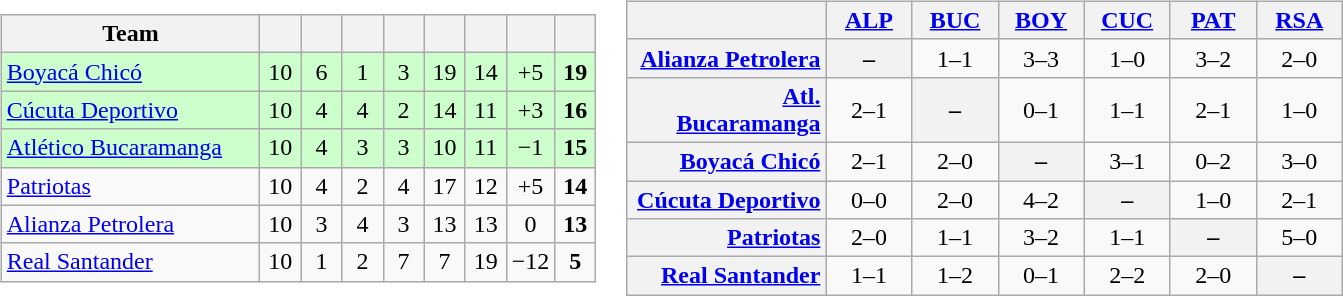<table>
<tr>
<td><br><table class="wikitable" style="text-align: center;">
<tr>
<th width=165>Team</th>
<th width=20></th>
<th width=20></th>
<th width=20></th>
<th width=20></th>
<th width=20></th>
<th width=20></th>
<th width=20></th>
<th width=20></th>
</tr>
<tr align=center bgcolor=CCFFCC>
<td align=left><a href='#'>Boyacá Chicó</a></td>
<td>10</td>
<td>6</td>
<td>1</td>
<td>3</td>
<td>19</td>
<td>14</td>
<td>+5</td>
<td><strong>19</strong></td>
</tr>
<tr align=center bgcolor=CCFFCC>
<td align=left><a href='#'>Cúcuta Deportivo</a></td>
<td>10</td>
<td>4</td>
<td>4</td>
<td>2</td>
<td>14</td>
<td>11</td>
<td>+3</td>
<td><strong>16</strong></td>
</tr>
<tr align=center bgcolor=CCFFCC>
<td align=left><a href='#'>Atlético Bucaramanga</a></td>
<td>10</td>
<td>4</td>
<td>3</td>
<td>3</td>
<td>10</td>
<td>11</td>
<td>−1</td>
<td><strong>15</strong></td>
</tr>
<tr align=center>
<td align=left><a href='#'>Patriotas</a></td>
<td>10</td>
<td>4</td>
<td>2</td>
<td>4</td>
<td>17</td>
<td>12</td>
<td>+5</td>
<td><strong>14</strong></td>
</tr>
<tr align=center>
<td align=left><a href='#'>Alianza Petrolera</a></td>
<td>10</td>
<td>3</td>
<td>4</td>
<td>3</td>
<td>13</td>
<td>13</td>
<td>0</td>
<td><strong>13</strong></td>
</tr>
<tr align=center>
<td align=left><a href='#'>Real Santander</a></td>
<td>10</td>
<td>1</td>
<td>2</td>
<td>7</td>
<td>7</td>
<td>19</td>
<td>−12</td>
<td><strong>5</strong></td>
</tr>
</table>
</td>
<td><br><table class="wikitable" style="text-align:center">
<tr>
<th width="125"> </th>
<th width="50"><a href='#'>ALP</a></th>
<th width="50"><a href='#'>BUC</a></th>
<th width="50"><a href='#'>BOY</a></th>
<th width="50"><a href='#'>CUC</a></th>
<th width="50"><a href='#'>PAT</a></th>
<th width="50"><a href='#'>RSA</a></th>
</tr>
<tr>
<th style="text-align:right;"><a href='#'>Alianza Petrolera</a></th>
<th>–</th>
<td>1–1</td>
<td>3–3</td>
<td>1–0</td>
<td>3–2</td>
<td>2–0</td>
</tr>
<tr>
<th style="text-align:right;"><a href='#'>Atl. Bucaramanga</a></th>
<td>2–1</td>
<th>–</th>
<td>0–1</td>
<td>1–1</td>
<td>2–1</td>
<td>1–0</td>
</tr>
<tr>
<th style="text-align:right;"><a href='#'>Boyacá Chicó</a></th>
<td>2–1</td>
<td>2–0</td>
<th>–</th>
<td>3–1</td>
<td>0–2</td>
<td>3–0</td>
</tr>
<tr>
<th style="text-align:right;"><a href='#'>Cúcuta Deportivo</a></th>
<td>0–0</td>
<td>2–0</td>
<td>4–2</td>
<th>–</th>
<td>1–0</td>
<td>2–1</td>
</tr>
<tr>
<th style="text-align:right;"><a href='#'>Patriotas</a></th>
<td>2–0</td>
<td>1–1</td>
<td>3–2</td>
<td>1–1</td>
<th>–</th>
<td>5–0</td>
</tr>
<tr>
<th style="text-align:right;"><a href='#'>Real Santander</a></th>
<td>1–1</td>
<td>1–2</td>
<td>0–1</td>
<td>2–2</td>
<td>2–0</td>
<th>–</th>
</tr>
</table>
</td>
</tr>
</table>
